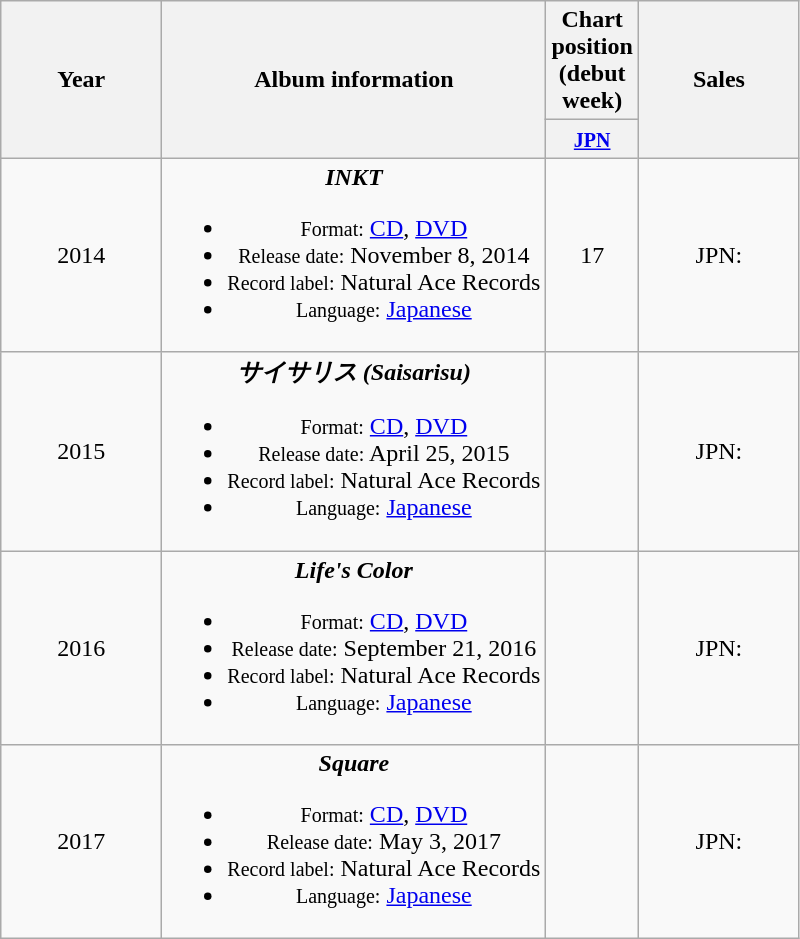<table class="wikitable" style="text-align:center;">
<tr>
<th rowspan="2" style="width:100px;">Year</th>
<th rowspan="2">Album information</th>
<th colspan="1">Chart position (debut week)</th>
<th rowspan=2 width="100">Sales</th>
</tr>
<tr>
<th width="30"><small><a href='#'>JPN</a></small></th>
</tr>
<tr>
<td>2014</td>
<td><strong><em>INKT</em></strong><br><ul><li><small>Format:</small> <a href='#'>CD</a>, <a href='#'>DVD</a></li><li><small>Release date:</small> November 8, 2014</li><li><small>Record label:</small> Natural Ace Records</li><li><small>Language:</small> <a href='#'>Japanese</a></li></ul></td>
<td style="text-align:center;">17</td>
<td>JPN:</td>
</tr>
<tr>
<td>2015</td>
<td><strong><em>サイサリス (Saisarisu)</em></strong><br><ul><li><small>Format:</small> <a href='#'>CD</a>, <a href='#'>DVD</a></li><li><small>Release date:</small> April 25, 2015</li><li><small>Record label:</small> Natural Ace Records</li><li><small>Language:</small> <a href='#'>Japanese</a></li></ul></td>
<td style="text-align:center;"></td>
<td>JPN:</td>
</tr>
<tr>
<td>2016</td>
<td><strong><em>Life's Color</em></strong><br><ul><li><small>Format:</small> <a href='#'>CD</a>, <a href='#'>DVD</a></li><li><small>Release date:</small> September 21, 2016</li><li><small>Record label:</small> Natural Ace Records</li><li><small>Language:</small> <a href='#'>Japanese</a></li></ul></td>
<td style="text-align:center;"></td>
<td>JPN:</td>
</tr>
<tr>
<td>2017</td>
<td><strong><em>Square</em></strong><br><ul><li><small>Format:</small> <a href='#'>CD</a>, <a href='#'>DVD</a></li><li><small>Release date:</small> May 3, 2017</li><li><small>Record label:</small> Natural Ace Records</li><li><small>Language:</small> <a href='#'>Japanese</a></li></ul></td>
<td style="text-align:center;"></td>
<td>JPN:</td>
</tr>
</table>
